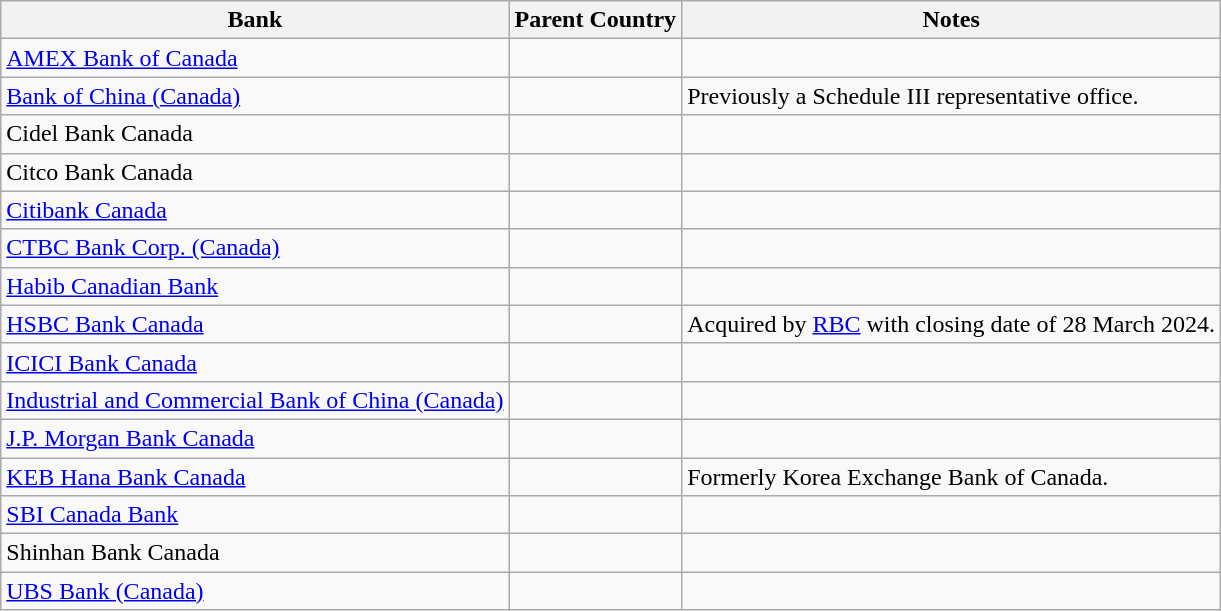<table class="wikitable sortable">
<tr>
<th>Bank</th>
<th>Parent Country</th>
<th>Notes</th>
</tr>
<tr>
<td><a href='#'>AMEX Bank of Canada</a></td>
<td></td>
<td></td>
</tr>
<tr>
<td><a href='#'>Bank of China (Canada)</a></td>
<td></td>
<td>Previously a Schedule III representative office.</td>
</tr>
<tr>
<td>Cidel Bank Canada</td>
<td></td>
<td></td>
</tr>
<tr>
<td>Citco Bank Canada</td>
<td></td>
<td></td>
</tr>
<tr>
<td><a href='#'>Citibank Canada</a></td>
<td></td>
<td></td>
</tr>
<tr>
<td><a href='#'>CTBC Bank Corp. (Canada)</a></td>
<td></td>
<td></td>
</tr>
<tr>
<td><a href='#'>Habib Canadian Bank</a></td>
<td></td>
<td></td>
</tr>
<tr>
<td><a href='#'>HSBC Bank Canada</a></td>
<td></td>
<td>Acquired by <a href='#'>RBC</a> with closing date of 28 March 2024.</td>
</tr>
<tr>
<td><a href='#'>ICICI Bank Canada</a></td>
<td></td>
<td></td>
</tr>
<tr>
<td><a href='#'>Industrial and Commercial Bank of China (Canada)</a></td>
<td></td>
<td></td>
</tr>
<tr>
<td><a href='#'>J.P. Morgan Bank Canada</a></td>
<td></td>
<td></td>
</tr>
<tr>
<td><a href='#'>KEB Hana Bank Canada</a></td>
<td></td>
<td>Formerly Korea Exchange Bank of Canada.</td>
</tr>
<tr>
<td><a href='#'>SBI Canada Bank</a></td>
<td></td>
<td></td>
</tr>
<tr>
<td>Shinhan Bank Canada</td>
<td></td>
<td></td>
</tr>
<tr>
<td><a href='#'>UBS Bank (Canada)</a></td>
<td></td>
<td></td>
</tr>
</table>
